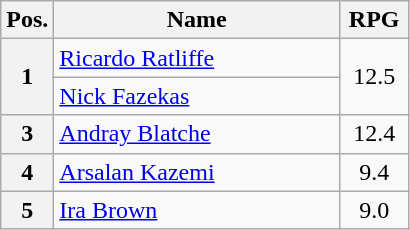<table class=wikitable style="text-align:center;">
<tr>
<th width="13%">Pos.</th>
<th width="70%">Name</th>
<th width="17%">RPG</th>
</tr>
<tr>
<th rowspan=2>1</th>
<td align=left> <a href='#'>Ricardo Ratliffe</a></td>
<td rowspan=2>12.5</td>
</tr>
<tr>
<td align=left> <a href='#'>Nick Fazekas</a></td>
</tr>
<tr>
<th>3</th>
<td align=left> <a href='#'>Andray Blatche</a></td>
<td>12.4</td>
</tr>
<tr>
<th>4</th>
<td align=left> <a href='#'>Arsalan Kazemi</a></td>
<td>9.4</td>
</tr>
<tr>
<th>5</th>
<td align=left> <a href='#'>Ira Brown</a></td>
<td>9.0</td>
</tr>
</table>
